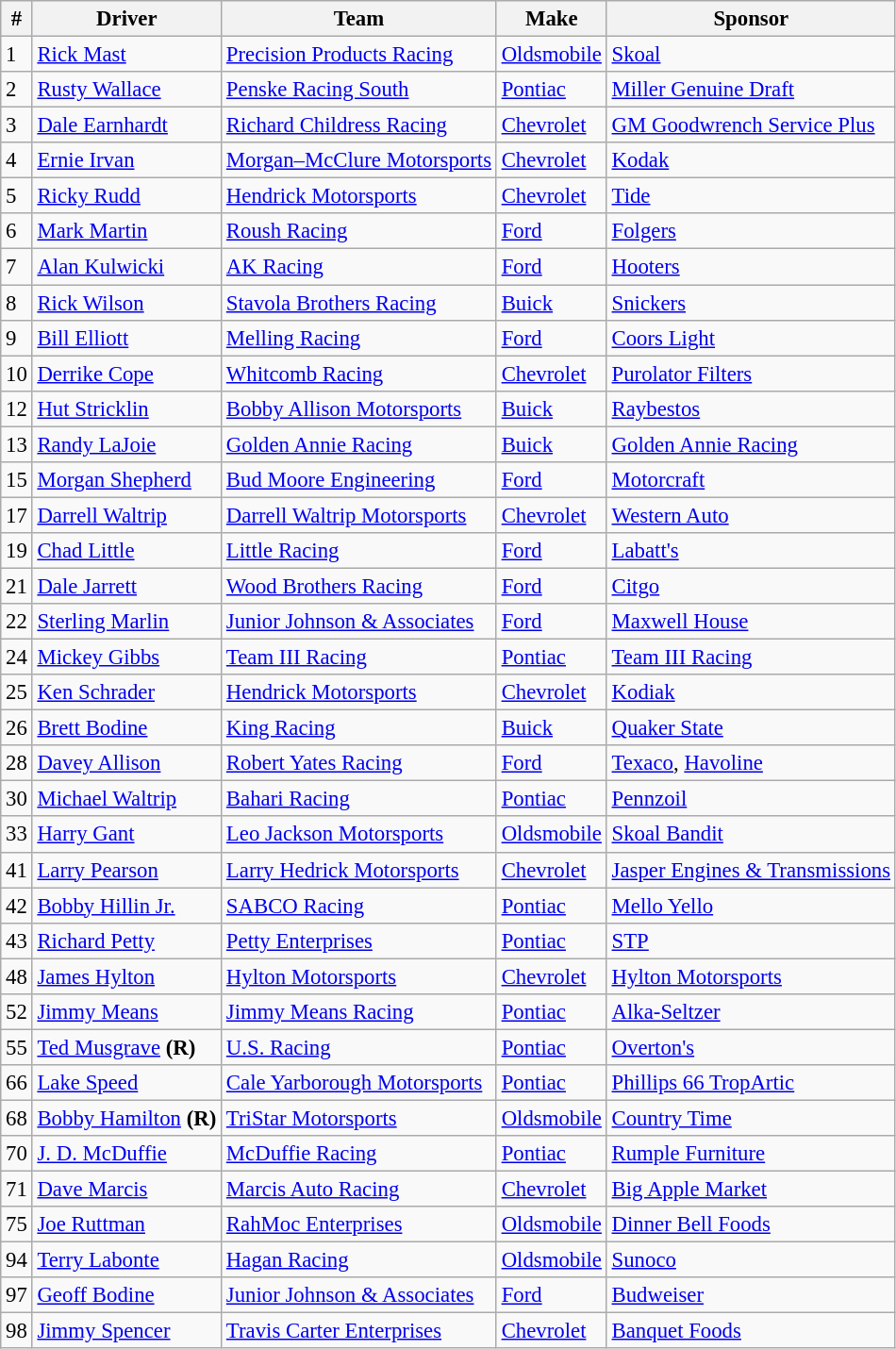<table class="wikitable" style="font-size:95%">
<tr>
<th>#</th>
<th>Driver</th>
<th>Team</th>
<th>Make</th>
<th>Sponsor</th>
</tr>
<tr>
<td>1</td>
<td><a href='#'>Rick Mast</a></td>
<td><a href='#'>Precision Products Racing</a></td>
<td><a href='#'>Oldsmobile</a></td>
<td><a href='#'>Skoal</a></td>
</tr>
<tr>
<td>2</td>
<td><a href='#'>Rusty Wallace</a></td>
<td><a href='#'>Penske Racing South</a></td>
<td><a href='#'>Pontiac</a></td>
<td><a href='#'>Miller Genuine Draft</a></td>
</tr>
<tr>
<td>3</td>
<td><a href='#'>Dale Earnhardt</a></td>
<td><a href='#'>Richard Childress Racing</a></td>
<td><a href='#'>Chevrolet</a></td>
<td><a href='#'>GM Goodwrench Service Plus</a></td>
</tr>
<tr>
<td>4</td>
<td><a href='#'>Ernie Irvan</a></td>
<td><a href='#'>Morgan–McClure Motorsports</a></td>
<td><a href='#'>Chevrolet</a></td>
<td><a href='#'>Kodak</a></td>
</tr>
<tr>
<td>5</td>
<td><a href='#'>Ricky Rudd</a></td>
<td><a href='#'>Hendrick Motorsports</a></td>
<td><a href='#'>Chevrolet</a></td>
<td><a href='#'>Tide</a></td>
</tr>
<tr>
<td>6</td>
<td><a href='#'>Mark Martin</a></td>
<td><a href='#'>Roush Racing</a></td>
<td><a href='#'>Ford</a></td>
<td><a href='#'>Folgers</a></td>
</tr>
<tr>
<td>7</td>
<td><a href='#'>Alan Kulwicki</a></td>
<td><a href='#'>AK Racing</a></td>
<td><a href='#'>Ford</a></td>
<td><a href='#'>Hooters</a></td>
</tr>
<tr>
<td>8</td>
<td><a href='#'>Rick Wilson</a></td>
<td><a href='#'>Stavola Brothers Racing</a></td>
<td><a href='#'>Buick</a></td>
<td><a href='#'>Snickers</a></td>
</tr>
<tr>
<td>9</td>
<td><a href='#'>Bill Elliott</a></td>
<td><a href='#'>Melling Racing</a></td>
<td><a href='#'>Ford</a></td>
<td><a href='#'>Coors Light</a></td>
</tr>
<tr>
<td>10</td>
<td><a href='#'>Derrike Cope</a></td>
<td><a href='#'>Whitcomb Racing</a></td>
<td><a href='#'>Chevrolet</a></td>
<td><a href='#'>Purolator Filters</a></td>
</tr>
<tr>
<td>12</td>
<td><a href='#'>Hut Stricklin</a></td>
<td><a href='#'>Bobby Allison Motorsports</a></td>
<td><a href='#'>Buick</a></td>
<td><a href='#'>Raybestos</a></td>
</tr>
<tr>
<td>13</td>
<td><a href='#'>Randy LaJoie</a></td>
<td><a href='#'>Golden Annie Racing</a></td>
<td><a href='#'>Buick</a></td>
<td><a href='#'>Golden Annie Racing</a></td>
</tr>
<tr>
<td>15</td>
<td><a href='#'>Morgan Shepherd</a></td>
<td><a href='#'>Bud Moore Engineering</a></td>
<td><a href='#'>Ford</a></td>
<td><a href='#'>Motorcraft</a></td>
</tr>
<tr>
<td>17</td>
<td><a href='#'>Darrell Waltrip</a></td>
<td><a href='#'>Darrell Waltrip Motorsports</a></td>
<td><a href='#'>Chevrolet</a></td>
<td><a href='#'>Western Auto</a></td>
</tr>
<tr>
<td>19</td>
<td><a href='#'>Chad Little</a></td>
<td><a href='#'>Little Racing</a></td>
<td><a href='#'>Ford</a></td>
<td><a href='#'>Labatt's</a></td>
</tr>
<tr>
<td>21</td>
<td><a href='#'>Dale Jarrett</a></td>
<td><a href='#'>Wood Brothers Racing</a></td>
<td><a href='#'>Ford</a></td>
<td><a href='#'>Citgo</a></td>
</tr>
<tr>
<td>22</td>
<td><a href='#'>Sterling Marlin</a></td>
<td><a href='#'>Junior Johnson & Associates</a></td>
<td><a href='#'>Ford</a></td>
<td><a href='#'>Maxwell House</a></td>
</tr>
<tr>
<td>24</td>
<td><a href='#'>Mickey Gibbs</a></td>
<td><a href='#'>Team III Racing</a></td>
<td><a href='#'>Pontiac</a></td>
<td><a href='#'>Team III Racing</a></td>
</tr>
<tr>
<td>25</td>
<td><a href='#'>Ken Schrader</a></td>
<td><a href='#'>Hendrick Motorsports</a></td>
<td><a href='#'>Chevrolet</a></td>
<td><a href='#'>Kodiak</a></td>
</tr>
<tr>
<td>26</td>
<td><a href='#'>Brett Bodine</a></td>
<td><a href='#'>King Racing</a></td>
<td><a href='#'>Buick</a></td>
<td><a href='#'>Quaker State</a></td>
</tr>
<tr>
<td>28</td>
<td><a href='#'>Davey Allison</a></td>
<td><a href='#'>Robert Yates Racing</a></td>
<td><a href='#'>Ford</a></td>
<td><a href='#'>Texaco</a>, <a href='#'>Havoline</a></td>
</tr>
<tr>
<td>30</td>
<td><a href='#'>Michael Waltrip</a></td>
<td><a href='#'>Bahari Racing</a></td>
<td><a href='#'>Pontiac</a></td>
<td><a href='#'>Pennzoil</a></td>
</tr>
<tr>
<td>33</td>
<td><a href='#'>Harry Gant</a></td>
<td><a href='#'>Leo Jackson Motorsports</a></td>
<td><a href='#'>Oldsmobile</a></td>
<td><a href='#'>Skoal Bandit</a></td>
</tr>
<tr>
<td>41</td>
<td><a href='#'>Larry Pearson</a></td>
<td><a href='#'>Larry Hedrick Motorsports</a></td>
<td><a href='#'>Chevrolet</a></td>
<td><a href='#'>Jasper Engines & Transmissions</a></td>
</tr>
<tr>
<td>42</td>
<td><a href='#'>Bobby Hillin Jr.</a></td>
<td><a href='#'>SABCO Racing</a></td>
<td><a href='#'>Pontiac</a></td>
<td><a href='#'>Mello Yello</a></td>
</tr>
<tr>
<td>43</td>
<td><a href='#'>Richard Petty</a></td>
<td><a href='#'>Petty Enterprises</a></td>
<td><a href='#'>Pontiac</a></td>
<td><a href='#'>STP</a></td>
</tr>
<tr>
<td>48</td>
<td><a href='#'>James Hylton</a></td>
<td><a href='#'>Hylton Motorsports</a></td>
<td><a href='#'>Chevrolet</a></td>
<td><a href='#'>Hylton Motorsports</a></td>
</tr>
<tr>
<td>52</td>
<td><a href='#'>Jimmy Means</a></td>
<td><a href='#'>Jimmy Means Racing</a></td>
<td><a href='#'>Pontiac</a></td>
<td><a href='#'>Alka-Seltzer</a></td>
</tr>
<tr>
<td>55</td>
<td><a href='#'>Ted Musgrave</a> <strong>(R)</strong></td>
<td><a href='#'>U.S. Racing</a></td>
<td><a href='#'>Pontiac</a></td>
<td><a href='#'>Overton's</a></td>
</tr>
<tr>
<td>66</td>
<td><a href='#'>Lake Speed</a></td>
<td><a href='#'>Cale Yarborough Motorsports</a></td>
<td><a href='#'>Pontiac</a></td>
<td><a href='#'>Phillips 66 TropArtic</a></td>
</tr>
<tr>
<td>68</td>
<td><a href='#'>Bobby Hamilton</a> <strong>(R)</strong></td>
<td><a href='#'>TriStar Motorsports</a></td>
<td><a href='#'>Oldsmobile</a></td>
<td><a href='#'>Country Time</a></td>
</tr>
<tr>
<td>70</td>
<td><a href='#'>J. D. McDuffie</a></td>
<td><a href='#'>McDuffie Racing</a></td>
<td><a href='#'>Pontiac</a></td>
<td><a href='#'>Rumple Furniture</a></td>
</tr>
<tr>
<td>71</td>
<td><a href='#'>Dave Marcis</a></td>
<td><a href='#'>Marcis Auto Racing</a></td>
<td><a href='#'>Chevrolet</a></td>
<td><a href='#'>Big Apple Market</a></td>
</tr>
<tr>
<td>75</td>
<td><a href='#'>Joe Ruttman</a></td>
<td><a href='#'>RahMoc Enterprises</a></td>
<td><a href='#'>Oldsmobile</a></td>
<td><a href='#'>Dinner Bell Foods</a></td>
</tr>
<tr>
<td>94</td>
<td><a href='#'>Terry Labonte</a></td>
<td><a href='#'>Hagan Racing</a></td>
<td><a href='#'>Oldsmobile</a></td>
<td><a href='#'>Sunoco</a></td>
</tr>
<tr>
<td>97</td>
<td><a href='#'>Geoff Bodine</a></td>
<td><a href='#'>Junior Johnson & Associates</a></td>
<td><a href='#'>Ford</a></td>
<td><a href='#'>Budweiser</a></td>
</tr>
<tr>
<td>98</td>
<td><a href='#'>Jimmy Spencer</a></td>
<td><a href='#'>Travis Carter Enterprises</a></td>
<td><a href='#'>Chevrolet</a></td>
<td><a href='#'>Banquet Foods</a></td>
</tr>
</table>
